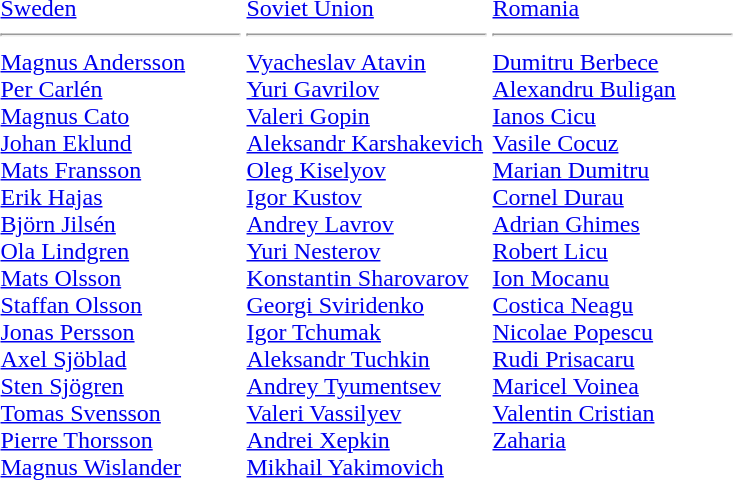<table>
<tr valign=top>
<td width=160> <a href='#'>Sweden</a><hr> <a href='#'>Magnus Andersson</a><br><a href='#'>Per Carlén</a><br><a href='#'>Magnus Cato</a><br><a href='#'>Johan Eklund</a><br><a href='#'>Mats Fransson</a><br><a href='#'>Erik Hajas</a><br><a href='#'>Björn Jilsén</a><br><a href='#'>Ola Lindgren</a><br><a href='#'>Mats Olsson</a><br><a href='#'>Staffan Olsson</a><br><a href='#'>Jonas Persson</a><br><a href='#'>Axel Sjöblad</a><br><a href='#'>Sten Sjögren</a><br><a href='#'>Tomas Svensson</a><br><a href='#'>Pierre Thorsson</a><br><a href='#'>Magnus Wislander</a></td>
<td width=160> <a href='#'>Soviet Union</a><hr> <a href='#'>Vyacheslav Atavin</a><br><a href='#'>Yuri Gavrilov</a><br><a href='#'>Valeri Gopin</a><br><a href='#'>Aleksandr Karshakevich</a><br><a href='#'>Oleg Kiselyov</a><br><a href='#'>Igor Kustov</a><br><a href='#'>Andrey Lavrov</a><br><a href='#'>Yuri Nesterov</a><br><a href='#'>Konstantin Sharovarov</a><br><a href='#'>Georgi Sviridenko</a><br><a href='#'>Igor Tchumak</a><br><a href='#'>Aleksandr Tuchkin</a><br><a href='#'>Andrey Tyumentsev</a><br><a href='#'>Valeri Vassilyev</a><br><a href='#'>Andrei Xepkin</a><br><a href='#'>Mikhail Yakimovich</a></td>
<td width=160> <a href='#'>Romania</a><hr> <a href='#'>Dumitru Berbece</a><br><a href='#'>Alexandru Buligan</a><br><a href='#'>Ianos Cicu</a><br><a href='#'>Vasile Cocuz</a><br><a href='#'>Marian Dumitru</a><br><a href='#'>Cornel Durau</a><br><a href='#'>Adrian Ghimes</a><br><a href='#'>Robert Licu</a><br><a href='#'>Ion Mocanu</a><br><a href='#'>Costica Neagu</a><br><a href='#'>Nicolae Popescu</a><br><a href='#'>Rudi Prisacaru</a><br><a href='#'>Maricel Voinea</a><br><a href='#'>Valentin Cristian Zaharia</a></td>
</tr>
</table>
